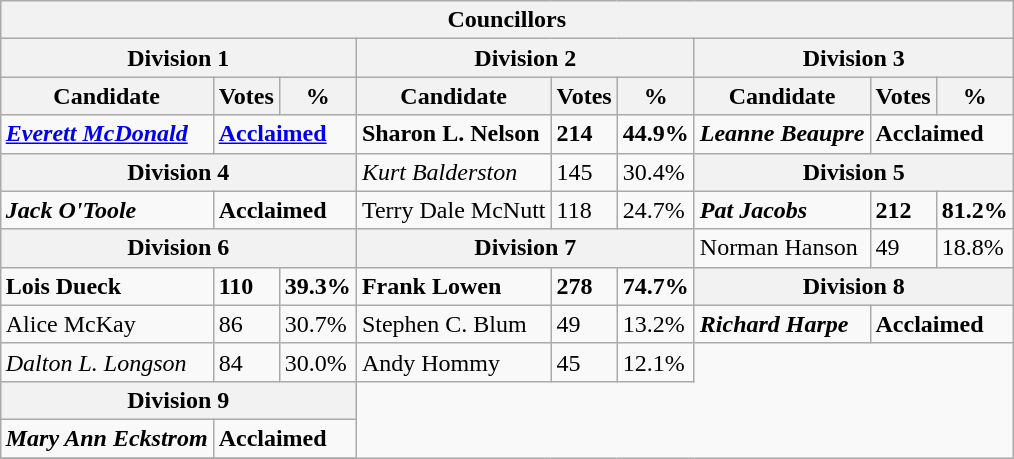<table class="wikitable collapsible collapsed" align="right">
<tr>
<th colspan=9>Councillors</th>
</tr>
<tr>
<th colspan=3>Division 1</th>
<th colspan=3>Division 2</th>
<th colspan=3>Division 3</th>
</tr>
<tr>
<th>Candidate</th>
<th>Votes</th>
<th>%</th>
<th>Candidate</th>
<th>Votes</th>
<th>%</th>
<th>Candidate</th>
<th>Votes</th>
<th>%</th>
</tr>
<tr>
<td><strong><em><a href='#'>Everett McDonald</a></em></strong></td>
<td colspan=2><strong><a href='#'>Acclaimed</a></strong></td>
<td><strong>Sharon L. Nelson</strong></td>
<td><strong>214</strong></td>
<td><strong>44.9%</strong></td>
<td><strong><em>Leanne Beaupre</em></strong></td>
<td colspan=2><strong>Acclaimed</strong></td>
</tr>
<tr>
<th colspan=3>Division 4</th>
<td><em>Kurt Balderston</em></td>
<td>145</td>
<td>30.4%</td>
<th colspan=3>Division 5</th>
</tr>
<tr>
<td><strong><em>Jack O'Toole</em></strong></td>
<td colspan=2><strong>Acclaimed</strong></td>
<td>Terry Dale McNutt</td>
<td>118</td>
<td>24.7%</td>
<td><strong><em>Pat Jacobs</em></strong></td>
<td><strong>212</strong></td>
<td><strong>81.2%</strong></td>
</tr>
<tr>
<th colspan=3>Division 6</th>
<th colspan=3>Division 7</th>
<td>Norman Hanson</td>
<td>49</td>
<td>18.8%</td>
</tr>
<tr>
<td><strong>Lois Dueck</strong></td>
<td><strong>110</strong></td>
<td><strong>39.3%</strong></td>
<td><strong>Frank Lowen</strong></td>
<td><strong>278</strong></td>
<td><strong>74.7%</strong></td>
<th colspan=3>Division 8</th>
</tr>
<tr>
<td>Alice McKay</td>
<td>86</td>
<td>30.7%</td>
<td>Stephen C. Blum</td>
<td>49</td>
<td>13.2%</td>
<td><strong><em>Richard Harpe</em></strong></td>
<td colspan=2><strong>Acclaimed</strong></td>
</tr>
<tr>
<td><em>Dalton L. Longson</em></td>
<td>84</td>
<td>30.0%</td>
<td>Andy Hommy</td>
<td>45</td>
<td>12.1%</td>
</tr>
<tr>
<th colspan=3>Division 9</th>
</tr>
<tr>
<td><strong><em>Mary Ann Eckstrom</em></strong></td>
<td colspan=2><strong>Acclaimed</strong></td>
</tr>
<tr>
</tr>
</table>
